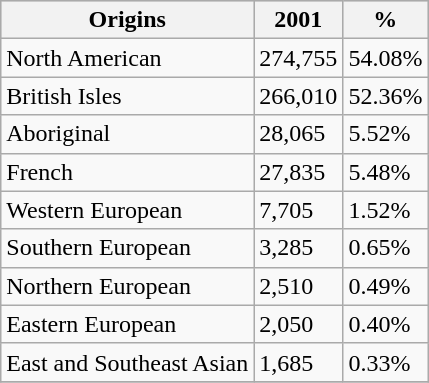<table class="wikitable" align="left">
<tr bgcolor="#CCCCCC">
<th>Origins</th>
<th>2001</th>
<th>%</th>
</tr>
<tr>
<td>North American</td>
<td>274,755</td>
<td>54.08%</td>
</tr>
<tr>
<td>British Isles</td>
<td>266,010</td>
<td>52.36%</td>
</tr>
<tr>
<td>Aboriginal</td>
<td>28,065</td>
<td>5.52%</td>
</tr>
<tr>
<td>French</td>
<td>27,835</td>
<td>5.48%</td>
</tr>
<tr>
<td>Western European</td>
<td>7,705</td>
<td>1.52%</td>
</tr>
<tr>
<td>Southern European</td>
<td>3,285</td>
<td>0.65%</td>
</tr>
<tr>
<td>Northern European</td>
<td>2,510</td>
<td>0.49%</td>
</tr>
<tr>
<td>Eastern European</td>
<td>2,050</td>
<td>0.40%</td>
</tr>
<tr>
<td>East and Southeast Asian</td>
<td>1,685</td>
<td>0.33%</td>
</tr>
<tr>
</tr>
</table>
